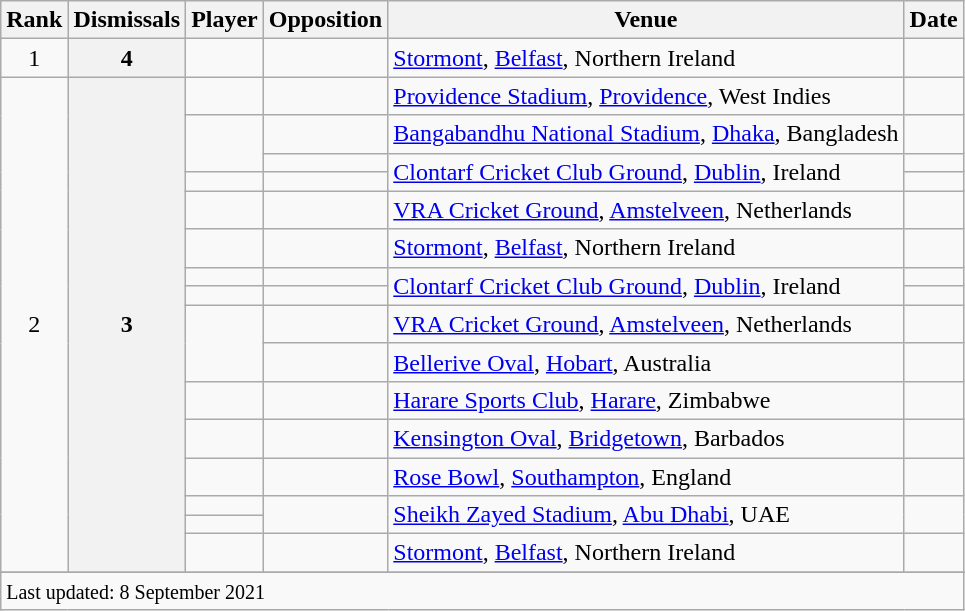<table class="wikitable plainrowheaders sortable">
<tr>
<th scope=col>Rank</th>
<th scope=col>Dismissals</th>
<th scope=col>Player</th>
<th scope=col>Opposition</th>
<th scope=col>Venue</th>
<th scope=col>Date</th>
</tr>
<tr>
<td align=center>1</td>
<th scope=row style=text-align:center;>4</th>
<td></td>
<td></td>
<td><a href='#'>Stormont</a>, <a href='#'>Belfast</a>, Northern Ireland</td>
<td></td>
</tr>
<tr>
<td align=center rowspan=16>2</td>
<th scope=row style=text-align:center; rowspan=16>3</th>
<td></td>
<td></td>
<td><a href='#'>Providence Stadium</a>, <a href='#'>Providence</a>, West Indies</td>
<td> </td>
</tr>
<tr>
<td rowspan=2></td>
<td></td>
<td><a href='#'>Bangabandhu National Stadium</a>, <a href='#'>Dhaka</a>, Bangladesh</td>
<td></td>
</tr>
<tr>
<td></td>
<td rowspan=2><a href='#'>Clontarf Cricket Club Ground</a>, <a href='#'>Dublin</a>, Ireland</td>
<td></td>
</tr>
<tr>
<td></td>
<td></td>
<td></td>
</tr>
<tr>
<td></td>
<td></td>
<td><a href='#'>VRA Cricket Ground</a>, <a href='#'>Amstelveen</a>, Netherlands</td>
<td></td>
</tr>
<tr>
<td></td>
<td></td>
<td><a href='#'>Stormont</a>, <a href='#'>Belfast</a>, Northern Ireland</td>
<td></td>
</tr>
<tr>
<td></td>
<td></td>
<td rowspan=2><a href='#'>Clontarf Cricket Club Ground</a>, <a href='#'>Dublin</a>, Ireland</td>
<td></td>
</tr>
<tr>
<td></td>
<td></td>
<td></td>
</tr>
<tr>
<td rowspan=2></td>
<td></td>
<td><a href='#'>VRA Cricket Ground</a>, <a href='#'>Amstelveen</a>, Netherlands</td>
<td></td>
</tr>
<tr>
<td></td>
<td><a href='#'>Bellerive Oval</a>, <a href='#'>Hobart</a>, Australia</td>
<td> </td>
</tr>
<tr>
<td></td>
<td></td>
<td><a href='#'>Harare Sports Club</a>, <a href='#'>Harare</a>, Zimbabwe</td>
<td></td>
</tr>
<tr>
<td></td>
<td></td>
<td><a href='#'>Kensington Oval</a>, <a href='#'>Bridgetown</a>, Barbados</td>
<td></td>
</tr>
<tr>
<td></td>
<td></td>
<td><a href='#'>Rose Bowl</a>, <a href='#'>Southampton</a>, England</td>
<td></td>
</tr>
<tr>
<td></td>
<td rowspan=2></td>
<td rowspan=2><a href='#'>Sheikh Zayed Stadium</a>, <a href='#'>Abu Dhabi</a>, UAE</td>
<td rowspan=2></td>
</tr>
<tr>
<td></td>
</tr>
<tr>
<td></td>
<td></td>
<td><a href='#'>Stormont</a>, <a href='#'>Belfast</a>, Northern Ireland</td>
<td></td>
</tr>
<tr>
</tr>
<tr class=sortbottom>
<td colspan=6><small>Last updated: 8 September 2021</small></td>
</tr>
</table>
